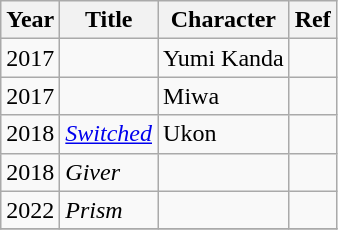<table class="wikitable">
<tr>
<th>Year</th>
<th>Title</th>
<th>Character</th>
<th>Ref</th>
</tr>
<tr>
<td>2017</td>
<td><em></em></td>
<td>Yumi Kanda</td>
<td></td>
</tr>
<tr>
<td>2017</td>
<td><em></em></td>
<td>Miwa</td>
<td></td>
</tr>
<tr>
<td>2018</td>
<td><em><a href='#'>Switched</a></em></td>
<td>Ukon</td>
<td></td>
</tr>
<tr>
<td>2018</td>
<td><em>Giver</em></td>
<td></td>
<td></td>
</tr>
<tr>
<td>2022</td>
<td><em>Prism</em></td>
<td></td>
<td></td>
</tr>
<tr>
</tr>
</table>
